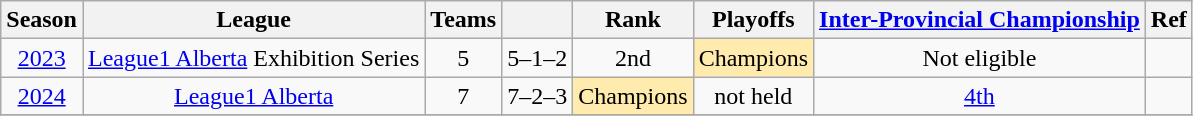<table class="wikitable" style="text-align: center;">
<tr>
<th>Season</th>
<th>League</th>
<th>Teams</th>
<th></th>
<th>Rank</th>
<th>Playoffs</th>
<th><a href='#'>Inter-Provincial Championship</a></th>
<th>Ref</th>
</tr>
<tr>
<td><a href='#'>2023</a></td>
<td><a href='#'>League1 Alberta</a> Exhibition Series</td>
<td>5</td>
<td>5–1–2</td>
<td>2nd</td>
<td bgcolor="FFEBAD">Champions</td>
<td>Not eligible</td>
<td></td>
</tr>
<tr>
<td><a href='#'>2024</a></td>
<td rowspan="1"><a href='#'>League1 Alberta</a></td>
<td>7</td>
<td>7–2–3</td>
<td bgcolor="FFEBAD">Champions</td>
<td>not held</td>
<td><a href='#'>4th</a></td>
<td></td>
</tr>
<tr>
</tr>
</table>
